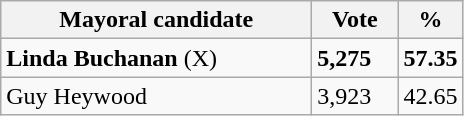<table class="wikitable">
<tr>
<th width="200px">Mayoral candidate</th>
<th width="50px">Vote</th>
<th width="30px">%</th>
</tr>
<tr>
<td><strong>Linda Buchanan</strong> (X) </td>
<td><strong>5,275</strong></td>
<td><strong>57.35</strong></td>
</tr>
<tr>
<td>Guy Heywood</td>
<td>3,923</td>
<td>42.65</td>
</tr>
</table>
